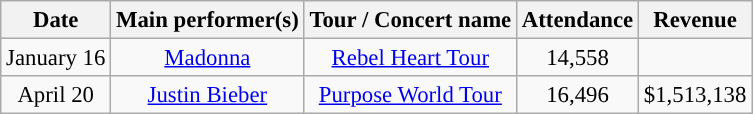<table class="wikitable"  style="text-align:center; font-size:95%;">
<tr>
<th style="text-align:center;">Date</th>
<th style="text-align:center;">Main performer(s)</th>
<th style="text-align:center;">Tour / Concert name</th>
<th style="text-align:center;">Attendance</th>
<th style="text-align:center;">Revenue</th>
</tr>
<tr>
<td>January 16</td>
<td><a href='#'>Madonna</a></td>
<td><a href='#'>Rebel Heart Tour</a></td>
<td>14,558</td>
<td></td>
</tr>
<tr>
<td>April 20</td>
<td><a href='#'>Justin Bieber</a></td>
<td><a href='#'>Purpose World Tour</a></td>
<td>16,496</td>
<td>$1,513,138</td>
</tr>
</table>
